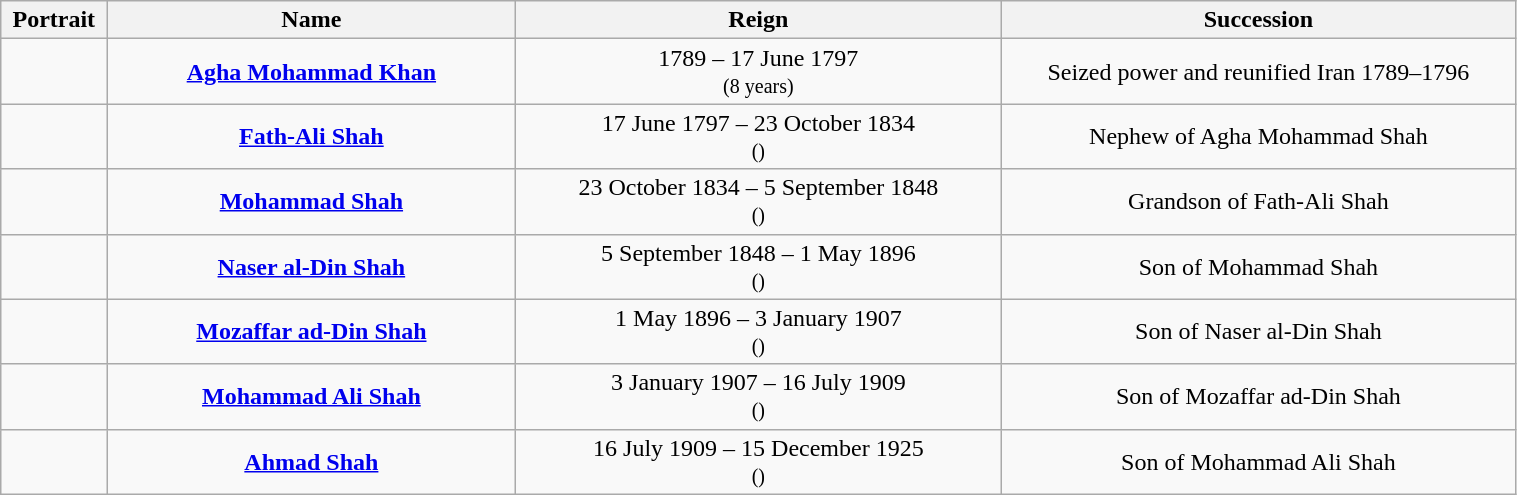<table class="wikitable" style="text-align:center; width:80%;">
<tr>
<th width="7%">Portrait</th>
<th width="27%">Name</th>
<th width="32%">Reign</th>
<th width="34%">Succession</th>
</tr>
<tr>
<td></td>
<td><a href='#'><strong>Agha Mohammad Khan</strong></a></td>
<td>1789 – 17 June 1797<br><small>(8 years)</small></td>
<td>Seized power and reunified Iran 1789–1796</td>
</tr>
<tr>
<td></td>
<td><a href='#'><strong>Fath-Ali Shah</strong></a></td>
<td>17 June 1797 – 23 October 1834<br><small>()</small></td>
<td>Nephew of Agha Mohammad Shah</td>
</tr>
<tr>
<td></td>
<td><a href='#'><strong>Mohammad Shah</strong></a></td>
<td>23 October 1834 – 5 September 1848<br><small>()</small></td>
<td>Grandson of Fath-Ali Shah</td>
</tr>
<tr>
<td></td>
<td><a href='#'><strong>Naser al-Din Shah</strong></a></td>
<td>5 September 1848 – 1 May 1896<br><small>()</small></td>
<td>Son of Mohammad Shah</td>
</tr>
<tr>
<td></td>
<td><a href='#'><strong>Mozaffar ad-Din Shah</strong></a></td>
<td>1 May 1896 – 3 January 1907<br><small>()</small></td>
<td>Son of Naser al-Din Shah</td>
</tr>
<tr>
<td></td>
<td><a href='#'><strong>Mohammad Ali Shah</strong></a></td>
<td>3 January 1907 – 16 July 1909<br><small>()</small></td>
<td>Son of Mozaffar ad-Din Shah</td>
</tr>
<tr>
<td></td>
<td><a href='#'><strong>Ahmad Shah</strong></a></td>
<td>16 July 1909 – 15 December 1925<br><small>()</small></td>
<td>Son of Mohammad Ali Shah</td>
</tr>
</table>
